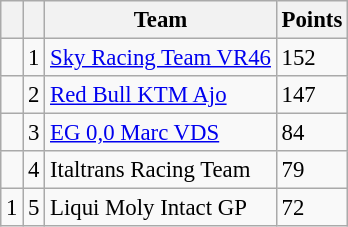<table class="wikitable" style="font-size: 95%;">
<tr>
<th></th>
<th></th>
<th>Team</th>
<th>Points</th>
</tr>
<tr>
<td></td>
<td align=center>1</td>
<td> <a href='#'>Sky Racing Team VR46</a></td>
<td align=left>152</td>
</tr>
<tr>
<td></td>
<td align=center>2</td>
<td> <a href='#'>Red Bull KTM Ajo</a></td>
<td align=left>147</td>
</tr>
<tr>
<td></td>
<td align=center>3</td>
<td> <a href='#'>EG 0,0 Marc VDS</a></td>
<td align=left>84</td>
</tr>
<tr>
<td></td>
<td align=center>4</td>
<td> Italtrans Racing Team</td>
<td align=left>79</td>
</tr>
<tr>
<td> 1</td>
<td align=center>5</td>
<td> Liqui Moly Intact GP</td>
<td align=left>72</td>
</tr>
</table>
